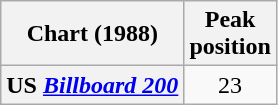<table class="wikitable sortable plainrowheaders">
<tr>
<th>Chart (1988)</th>
<th>Peak<br>position</th>
</tr>
<tr>
<th scope="row">US <em><a href='#'>Billboard 200</a></em></th>
<td align="center">23</td>
</tr>
</table>
